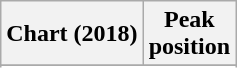<table class="wikitable sortable plainrowheaders" style="text-align:center">
<tr>
<th scope="col">Chart (2018)</th>
<th scope="col">Peak<br>position</th>
</tr>
<tr>
</tr>
<tr>
</tr>
<tr>
</tr>
<tr>
</tr>
<tr>
</tr>
<tr>
</tr>
</table>
